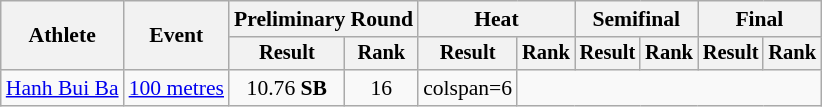<table class="wikitable" style="font-size:90%">
<tr>
<th rowspan="2">Athlete</th>
<th rowspan="2">Event</th>
<th colspan="2">Preliminary Round</th>
<th colspan="2">Heat</th>
<th colspan="2">Semifinal</th>
<th colspan="2">Final</th>
</tr>
<tr style="font-size:95%">
<th>Result</th>
<th>Rank</th>
<th>Result</th>
<th>Rank</th>
<th>Result</th>
<th>Rank</th>
<th>Result</th>
<th>Rank</th>
</tr>
<tr style=text-align:center>
<td style=text-align:left><a href='#'>Hanh Bui Ba</a></td>
<td style=text-align:left><a href='#'>100 metres</a></td>
<td>10.76 <strong>SB</strong></td>
<td>16</td>
<td>colspan=6 </td>
</tr>
</table>
